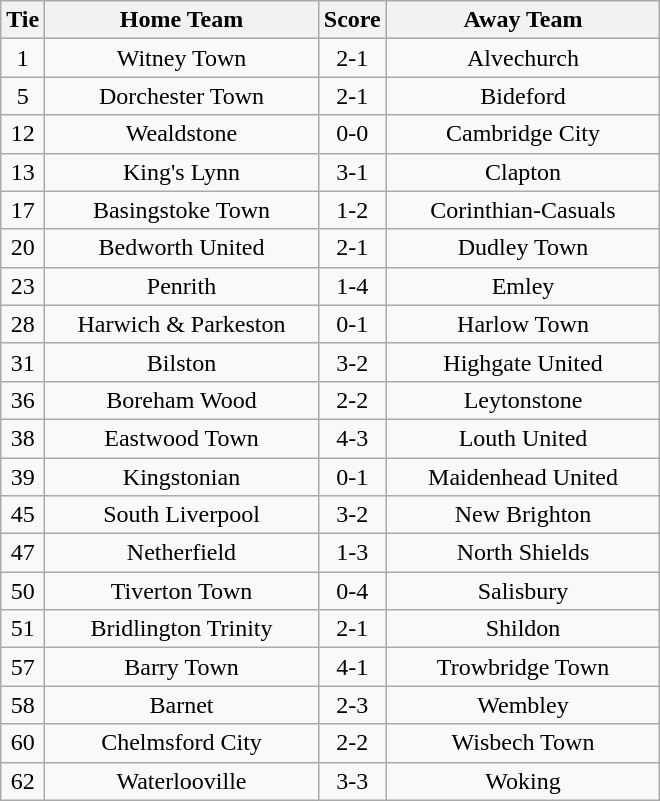<table class="wikitable" style="text-align:center;">
<tr>
<th width=20>Tie</th>
<th width=175>Home Team</th>
<th width=20>Score</th>
<th width=175>Away Team</th>
</tr>
<tr>
<td>1</td>
<td>Witney Town</td>
<td>2-1</td>
<td>Alvechurch</td>
</tr>
<tr>
<td>5</td>
<td>Dorchester Town</td>
<td>2-1</td>
<td>Bideford</td>
</tr>
<tr>
<td>12</td>
<td>Wealdstone</td>
<td>0-0</td>
<td>Cambridge City</td>
</tr>
<tr>
<td>13</td>
<td>King's Lynn</td>
<td>3-1</td>
<td>Clapton</td>
</tr>
<tr>
<td>17</td>
<td>Basingstoke Town</td>
<td>1-2</td>
<td>Corinthian-Casuals</td>
</tr>
<tr>
<td>20</td>
<td>Bedworth United</td>
<td>2-1</td>
<td>Dudley Town</td>
</tr>
<tr>
<td>23</td>
<td>Penrith</td>
<td>1-4</td>
<td>Emley</td>
</tr>
<tr>
<td>28</td>
<td>Harwich & Parkeston</td>
<td>0-1</td>
<td>Harlow Town</td>
</tr>
<tr>
<td>31</td>
<td>Bilston</td>
<td>3-2</td>
<td>Highgate United</td>
</tr>
<tr>
<td>36</td>
<td>Boreham Wood</td>
<td>2-2</td>
<td>Leytonstone</td>
</tr>
<tr>
<td>38</td>
<td>Eastwood Town</td>
<td>4-3</td>
<td>Louth United</td>
</tr>
<tr>
<td>39</td>
<td>Kingstonian</td>
<td>0-1</td>
<td>Maidenhead United</td>
</tr>
<tr>
<td>45</td>
<td>South Liverpool</td>
<td>3-2</td>
<td>New Brighton</td>
</tr>
<tr>
<td>47</td>
<td>Netherfield</td>
<td>1-3</td>
<td>North Shields</td>
</tr>
<tr>
<td>50</td>
<td>Tiverton Town</td>
<td>0-4</td>
<td>Salisbury</td>
</tr>
<tr>
<td>51</td>
<td>Bridlington Trinity</td>
<td>2-1</td>
<td>Shildon</td>
</tr>
<tr>
<td>57</td>
<td>Barry Town</td>
<td>4-1</td>
<td>Trowbridge Town</td>
</tr>
<tr>
<td>58</td>
<td>Barnet</td>
<td>2-3</td>
<td>Wembley</td>
</tr>
<tr>
<td>60</td>
<td>Chelmsford City</td>
<td>2-2</td>
<td>Wisbech Town</td>
</tr>
<tr>
<td>62</td>
<td>Waterlooville</td>
<td>3-3</td>
<td>Woking</td>
</tr>
</table>
